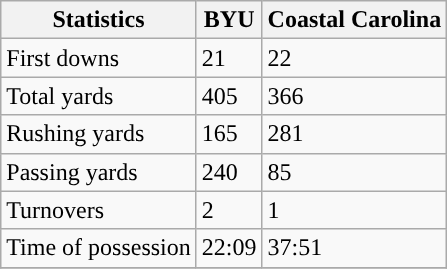<table class="wikitable">
<tr>
<th>Statistics</th>
<th>BYU</th>
<th>Coastal Carolina</th>
</tr>
<tr>
<td>First downs</td>
<td>21</td>
<td>22</td>
</tr>
<tr>
<td>Total yards</td>
<td>405</td>
<td>366</td>
</tr>
<tr>
<td>Rushing yards</td>
<td>165</td>
<td>281</td>
</tr>
<tr>
<td>Passing yards</td>
<td>240</td>
<td>85</td>
</tr>
<tr>
<td>Turnovers</td>
<td>2</td>
<td>1</td>
</tr>
<tr>
<td>Time of possession</td>
<td>22:09</td>
<td>37:51</td>
</tr>
<tr>
</tr>
</table>
